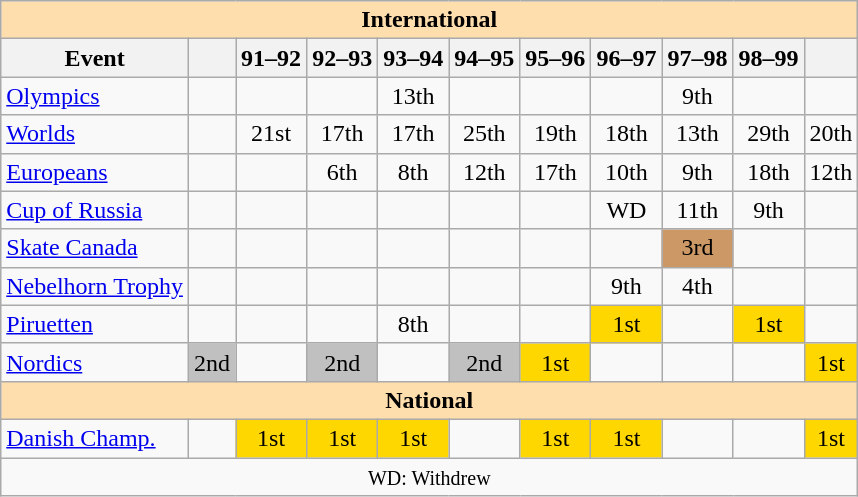<table class="wikitable" style="text-align:center">
<tr>
<th style="background-color: #ffdead; " colspan=11 align=center>International</th>
</tr>
<tr>
<th>Event</th>
<th></th>
<th>91–92</th>
<th>92–93</th>
<th>93–94</th>
<th>94–95</th>
<th>95–96</th>
<th>96–97</th>
<th>97–98</th>
<th>98–99</th>
<th></th>
</tr>
<tr>
<td align=left><a href='#'>Olympics</a></td>
<td></td>
<td></td>
<td></td>
<td>13th</td>
<td></td>
<td></td>
<td></td>
<td>9th</td>
<td></td>
<td></td>
</tr>
<tr>
<td align=left><a href='#'>Worlds</a></td>
<td></td>
<td>21st</td>
<td>17th</td>
<td>17th</td>
<td>25th</td>
<td>19th</td>
<td>18th</td>
<td>13th</td>
<td>29th</td>
<td>20th</td>
</tr>
<tr>
<td align=left><a href='#'>Europeans</a></td>
<td></td>
<td></td>
<td>6th</td>
<td>8th</td>
<td>12th</td>
<td>17th</td>
<td>10th</td>
<td>9th</td>
<td>18th</td>
<td>12th</td>
</tr>
<tr>
<td align=left> <a href='#'>Cup of Russia</a></td>
<td></td>
<td></td>
<td></td>
<td></td>
<td></td>
<td></td>
<td>WD</td>
<td>11th</td>
<td>9th</td>
<td></td>
</tr>
<tr>
<td align=left> <a href='#'>Skate Canada</a></td>
<td></td>
<td></td>
<td></td>
<td></td>
<td></td>
<td></td>
<td></td>
<td bgcolor=cc9966>3rd</td>
<td></td>
<td></td>
</tr>
<tr>
<td align=left><a href='#'>Nebelhorn Trophy</a></td>
<td></td>
<td></td>
<td></td>
<td></td>
<td></td>
<td></td>
<td>9th</td>
<td>4th</td>
<td></td>
<td></td>
</tr>
<tr>
<td align=left><a href='#'>Piruetten</a></td>
<td></td>
<td></td>
<td></td>
<td>8th</td>
<td></td>
<td></td>
<td bgcolor=gold>1st</td>
<td></td>
<td bgcolor=gold>1st</td>
<td></td>
</tr>
<tr>
<td align=left><a href='#'>Nordics</a></td>
<td bgcolor=silver>2nd</td>
<td></td>
<td bgcolor=silver>2nd</td>
<td></td>
<td bgcolor=silver>2nd</td>
<td bgcolor=gold>1st</td>
<td></td>
<td></td>
<td></td>
<td bgcolor=gold>1st</td>
</tr>
<tr>
<th style="background-color: #ffdead; " colspan=11 align=center>National</th>
</tr>
<tr>
<td align=left><a href='#'>Danish Champ.</a></td>
<td></td>
<td bgcolor=gold>1st</td>
<td bgcolor=gold>1st</td>
<td bgcolor=gold>1st</td>
<td></td>
<td bgcolor=gold>1st</td>
<td bgcolor=gold>1st</td>
<td></td>
<td></td>
<td bgcolor=gold>1st</td>
</tr>
<tr>
<td colspan=11 align=center><small> WD: Withdrew </small></td>
</tr>
</table>
